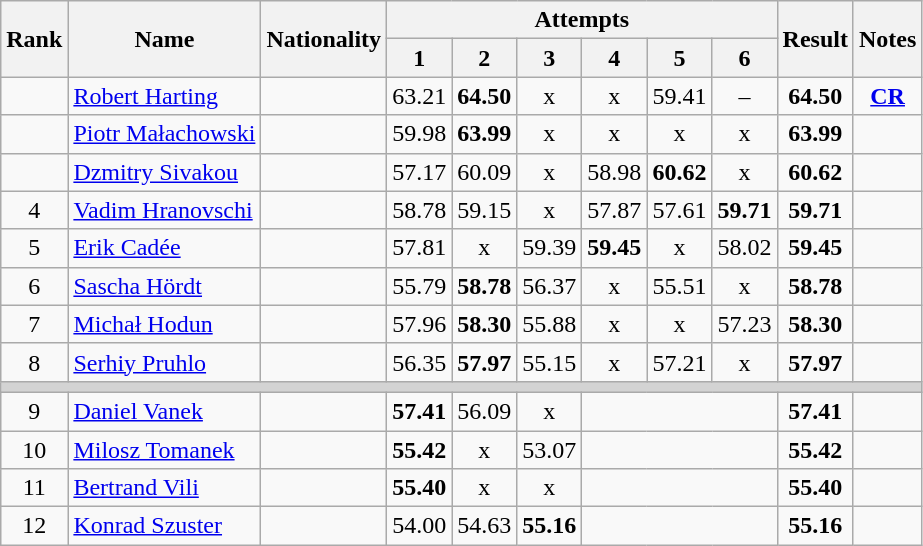<table class="wikitable sortable" style="text-align:center">
<tr>
<th rowspan=2>Rank</th>
<th rowspan=2>Name</th>
<th rowspan=2>Nationality</th>
<th colspan=6>Attempts</th>
<th rowspan=2>Result</th>
<th rowspan=2>Notes</th>
</tr>
<tr>
<th>1</th>
<th>2</th>
<th>3</th>
<th>4</th>
<th>5</th>
<th>6</th>
</tr>
<tr>
<td></td>
<td align=left><a href='#'>Robert Harting</a></td>
<td align=left></td>
<td>63.21</td>
<td><strong>64.50</strong></td>
<td>x</td>
<td>x</td>
<td>59.41</td>
<td>–</td>
<td><strong>64.50</strong></td>
<td><strong><a href='#'>CR</a></strong></td>
</tr>
<tr>
<td></td>
<td align=left><a href='#'>Piotr Małachowski</a></td>
<td align=left></td>
<td>59.98</td>
<td><strong>63.99</strong></td>
<td>x</td>
<td>x</td>
<td>x</td>
<td>x</td>
<td><strong>63.99</strong></td>
<td></td>
</tr>
<tr>
<td></td>
<td align=left><a href='#'>Dzmitry Sivakou</a></td>
<td align=left></td>
<td>57.17</td>
<td>60.09</td>
<td>x</td>
<td>58.98</td>
<td><strong>60.62</strong></td>
<td>x</td>
<td><strong>60.62</strong></td>
<td></td>
</tr>
<tr>
<td>4</td>
<td align=left><a href='#'>Vadim Hranovschi</a></td>
<td align=left></td>
<td>58.78</td>
<td>59.15</td>
<td>x</td>
<td>57.87</td>
<td>57.61</td>
<td><strong>59.71</strong></td>
<td><strong>59.71</strong></td>
<td></td>
</tr>
<tr>
<td>5</td>
<td align=left><a href='#'>Erik Cadée</a></td>
<td align=left></td>
<td>57.81</td>
<td>x</td>
<td>59.39</td>
<td><strong>59.45</strong></td>
<td>x</td>
<td>58.02</td>
<td><strong>59.45</strong></td>
<td></td>
</tr>
<tr>
<td>6</td>
<td align=left><a href='#'>Sascha Hördt</a></td>
<td align=left></td>
<td>55.79</td>
<td><strong>58.78</strong></td>
<td>56.37</td>
<td>x</td>
<td>55.51</td>
<td>x</td>
<td><strong>58.78</strong></td>
<td></td>
</tr>
<tr>
<td>7</td>
<td align=left><a href='#'>Michał Hodun</a></td>
<td align=left></td>
<td>57.96</td>
<td><strong>58.30</strong></td>
<td>55.88</td>
<td>x</td>
<td>x</td>
<td>57.23</td>
<td><strong>58.30</strong></td>
<td></td>
</tr>
<tr>
<td>8</td>
<td align=left><a href='#'>Serhiy Pruhlo</a></td>
<td align=left></td>
<td>56.35</td>
<td><strong>57.97</strong></td>
<td>55.15</td>
<td>x</td>
<td>57.21</td>
<td>x</td>
<td><strong>57.97</strong></td>
<td></td>
</tr>
<tr>
<td colspan=11 bgcolor=lightgray></td>
</tr>
<tr>
<td>9</td>
<td align=left><a href='#'>Daniel Vanek</a></td>
<td align=left></td>
<td><strong>57.41</strong></td>
<td>56.09</td>
<td>x</td>
<td colspan=3></td>
<td><strong>57.41</strong></td>
<td></td>
</tr>
<tr>
<td>10</td>
<td align=left><a href='#'>Milosz Tomanek</a></td>
<td align=left></td>
<td><strong>55.42</strong></td>
<td>x</td>
<td>53.07</td>
<td colspan=3></td>
<td><strong>55.42</strong></td>
<td></td>
</tr>
<tr>
<td>11</td>
<td align=left><a href='#'>Bertrand Vili</a></td>
<td align=left></td>
<td><strong>55.40</strong></td>
<td>x</td>
<td>x</td>
<td colspan=3></td>
<td><strong>55.40</strong></td>
<td></td>
</tr>
<tr>
<td>12</td>
<td align=left><a href='#'>Konrad Szuster</a></td>
<td align=left></td>
<td>54.00</td>
<td>54.63</td>
<td><strong>55.16</strong></td>
<td colspan=3></td>
<td><strong>55.16</strong></td>
<td></td>
</tr>
</table>
